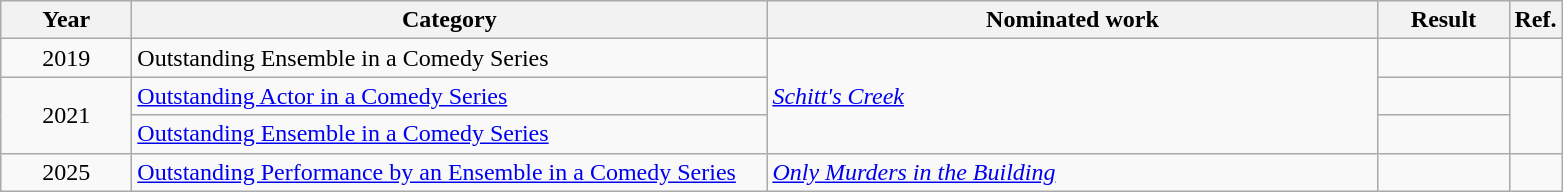<table class=wikitable>
<tr>
<th scope="col" style="width:5em;">Year</th>
<th scope="col" style="width:26em;">Category</th>
<th scope="col" style="width:25em;">Nominated work</th>
<th scope="col" style="width:5em;">Result</th>
<th>Ref.</th>
</tr>
<tr>
<td style="text-align:center;">2019</td>
<td>Outstanding Ensemble in a Comedy Series</td>
<td rowspan=3><em><a href='#'>Schitt's Creek</a></em></td>
<td></td>
<td></td>
</tr>
<tr>
<td style="text-align:center;", rowspan=2>2021</td>
<td><a href='#'>Outstanding Actor in a Comedy Series</a></td>
<td></td>
<td rowspan="2"></td>
</tr>
<tr>
<td><a href='#'>Outstanding Ensemble in a Comedy Series</a></td>
<td></td>
</tr>
<tr>
<td style="text-align:center;">2025</td>
<td><a href='#'>Outstanding Performance by an Ensemble in a Comedy Series</a></td>
<td><em><a href='#'>Only Murders in the Building</a></em></td>
<td></td>
<td></td>
</tr>
</table>
